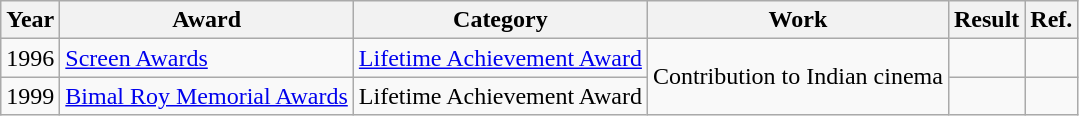<table class="wikitable">
<tr>
<th>Year</th>
<th>Award</th>
<th>Category</th>
<th>Work</th>
<th>Result</th>
<th>Ref.</th>
</tr>
<tr>
<td>1996</td>
<td><a href='#'>Screen Awards</a></td>
<td><a href='#'>Lifetime Achievement Award</a></td>
<td rowspan="2">Contribution to Indian cinema</td>
<td></td>
<td></td>
</tr>
<tr>
<td>1999</td>
<td><a href='#'>Bimal Roy Memorial Awards</a></td>
<td>Lifetime Achievement Award</td>
<td></td>
<td></td>
</tr>
</table>
